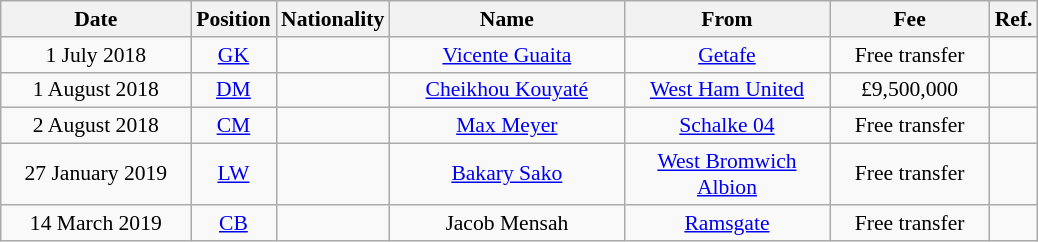<table class="wikitable"  style="text-align:center; font-size:90%; ">
<tr>
<th style="width:120px;">Date</th>
<th style="width:50px;">Position</th>
<th style="width:50px;">Nationality</th>
<th style="width:150px;">Name</th>
<th style="width:130px;">From</th>
<th style="width:100px;">Fee</th>
<th style="width:25px;">Ref.</th>
</tr>
<tr>
<td>1 July 2018</td>
<td><a href='#'>GK</a></td>
<td></td>
<td><a href='#'>Vicente Guaita</a></td>
<td> <a href='#'>Getafe</a></td>
<td>Free transfer</td>
<td></td>
</tr>
<tr>
<td>1 August 2018</td>
<td><a href='#'>DM</a></td>
<td></td>
<td><a href='#'>Cheikhou Kouyaté</a></td>
<td><a href='#'>West Ham United</a></td>
<td>£9,500,000</td>
<td></td>
</tr>
<tr>
<td>2 August 2018</td>
<td><a href='#'>CM</a></td>
<td></td>
<td><a href='#'>Max Meyer</a></td>
<td> <a href='#'>Schalke 04</a></td>
<td>Free transfer</td>
<td></td>
</tr>
<tr>
<td>27 January 2019</td>
<td><a href='#'>LW</a></td>
<td></td>
<td><a href='#'>Bakary Sako</a></td>
<td><a href='#'>West Bromwich Albion</a></td>
<td>Free transfer</td>
<td></td>
</tr>
<tr>
<td>14 March 2019</td>
<td><a href='#'>CB</a></td>
<td></td>
<td>Jacob Mensah</td>
<td><a href='#'>Ramsgate</a></td>
<td>Free transfer</td>
<td></td>
</tr>
</table>
